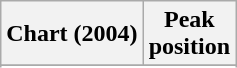<table class="wikitable sortable plainrowheaders" style="text-align:center">
<tr>
<th scope="col">Chart (2004)</th>
<th scope="col">Peak<br> position</th>
</tr>
<tr>
</tr>
<tr>
</tr>
<tr>
</tr>
<tr>
</tr>
<tr>
</tr>
<tr>
</tr>
<tr>
</tr>
</table>
